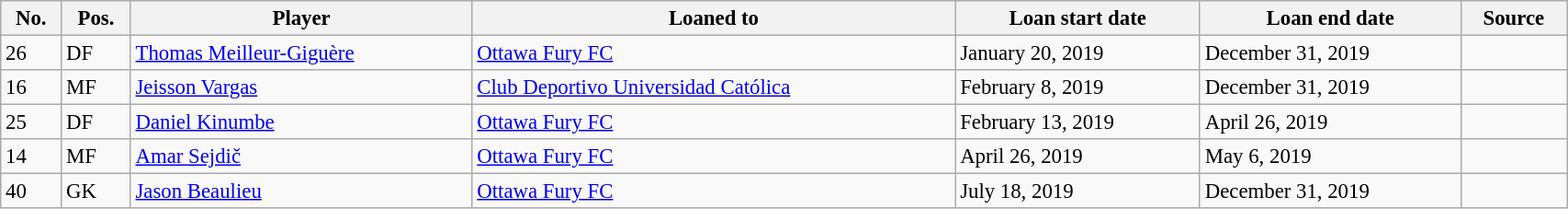<table class="wikitable sortable" style="width:90%; text-align:center; font-size:95%; text-align:left;">
<tr>
<th>No.</th>
<th>Pos.</th>
<th>Player</th>
<th>Loaned to</th>
<th>Loan start date</th>
<th>Loan end date</th>
<th>Source</th>
</tr>
<tr>
<td>26</td>
<td>DF</td>
<td> <a href='#'>Thomas Meilleur-Giguère</a></td>
<td> <a href='#'>Ottawa Fury FC</a></td>
<td>January 20, 2019</td>
<td>December 31, 2019</td>
<td></td>
</tr>
<tr>
<td>16</td>
<td>MF</td>
<td> <a href='#'>Jeisson Vargas</a></td>
<td> <a href='#'>Club Deportivo Universidad Católica</a></td>
<td>February 8, 2019</td>
<td>December 31, 2019</td>
<td></td>
</tr>
<tr>
<td>25</td>
<td>DF</td>
<td> <a href='#'>Daniel Kinumbe</a></td>
<td> <a href='#'>Ottawa Fury FC</a></td>
<td>February 13, 2019</td>
<td>April 26, 2019</td>
<td></td>
</tr>
<tr>
<td>14</td>
<td>MF</td>
<td> <a href='#'>Amar Sejdič</a></td>
<td> <a href='#'>Ottawa Fury FC</a></td>
<td>April 26, 2019</td>
<td>May 6, 2019</td>
<td></td>
</tr>
<tr>
<td>40</td>
<td>GK</td>
<td> <a href='#'>Jason Beaulieu</a></td>
<td> <a href='#'>Ottawa Fury FC</a></td>
<td>July 18, 2019</td>
<td>December 31, 2019</td>
<td></td>
</tr>
</table>
